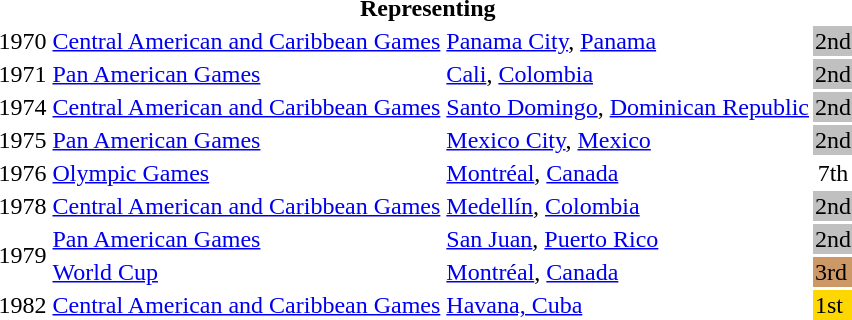<table>
<tr>
<th colspan="5">Representing </th>
</tr>
<tr>
<td>1970</td>
<td><a href='#'>Central American and Caribbean Games</a></td>
<td><a href='#'>Panama City</a>, <a href='#'>Panama</a></td>
<td bgcolor="silver">2nd</td>
<td></td>
</tr>
<tr>
<td>1971</td>
<td><a href='#'>Pan American Games</a></td>
<td><a href='#'>Cali</a>, <a href='#'>Colombia</a></td>
<td bgcolor="silver">2nd</td>
<td></td>
</tr>
<tr>
<td>1974</td>
<td><a href='#'>Central American and Caribbean Games</a></td>
<td><a href='#'>Santo Domingo</a>, <a href='#'>Dominican Republic</a></td>
<td bgcolor="silver">2nd</td>
<td></td>
</tr>
<tr>
<td>1975</td>
<td><a href='#'>Pan American Games</a></td>
<td><a href='#'>Mexico City</a>, <a href='#'>Mexico</a></td>
<td bgcolor="silver">2nd</td>
<td></td>
</tr>
<tr>
<td>1976</td>
<td><a href='#'>Olympic Games</a></td>
<td><a href='#'>Montréal</a>, <a href='#'>Canada</a></td>
<td align="center">7th</td>
<td></td>
</tr>
<tr>
<td>1978</td>
<td><a href='#'>Central American and Caribbean Games</a></td>
<td><a href='#'>Medellín</a>, <a href='#'>Colombia</a></td>
<td bgcolor="silver">2nd</td>
<td></td>
</tr>
<tr>
<td rowspan=2>1979</td>
<td><a href='#'>Pan American Games</a></td>
<td><a href='#'>San Juan</a>, <a href='#'>Puerto Rico</a></td>
<td bgcolor="silver" align="center">2nd</td>
<td></td>
</tr>
<tr>
<td><a href='#'>World Cup</a></td>
<td><a href='#'>Montréal</a>, <a href='#'>Canada</a></td>
<td bgcolor="cc9966">3rd</td>
<td></td>
</tr>
<tr>
<td>1982</td>
<td><a href='#'>Central American and Caribbean Games</a></td>
<td><a href='#'>Havana, Cuba</a></td>
<td bgcolor="gold">1st</td>
<td></td>
</tr>
</table>
